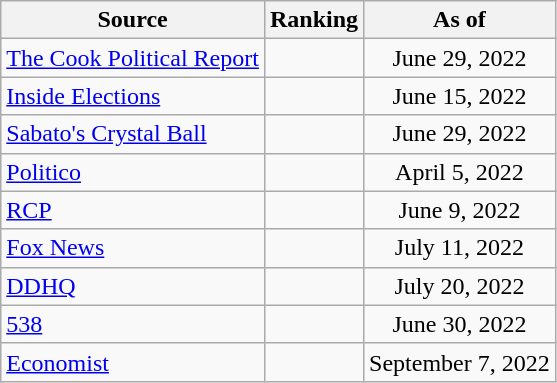<table class="wikitable" style="text-align:center">
<tr>
<th>Source</th>
<th>Ranking</th>
<th>As of</th>
</tr>
<tr>
<td align=left><a href='#'>The Cook Political Report</a></td>
<td></td>
<td>June 29, 2022</td>
</tr>
<tr>
<td align=left><a href='#'>Inside Elections</a></td>
<td></td>
<td>June 15, 2022</td>
</tr>
<tr>
<td align=left><a href='#'>Sabato's Crystal Ball</a></td>
<td></td>
<td>June 29, 2022</td>
</tr>
<tr>
<td align=left><a href='#'>Politico</a></td>
<td></td>
<td>April 5, 2022</td>
</tr>
<tr>
<td align="left"><a href='#'>RCP</a></td>
<td></td>
<td>June 9, 2022</td>
</tr>
<tr>
<td align=left><a href='#'>Fox News</a></td>
<td></td>
<td>July 11, 2022</td>
</tr>
<tr>
<td align="left"><a href='#'>DDHQ</a></td>
<td></td>
<td>July 20, 2022</td>
</tr>
<tr>
<td align="left"><a href='#'>538</a></td>
<td></td>
<td>June 30, 2022</td>
</tr>
<tr>
<td align="left"><a href='#'>Economist</a></td>
<td></td>
<td>September 7, 2022</td>
</tr>
</table>
